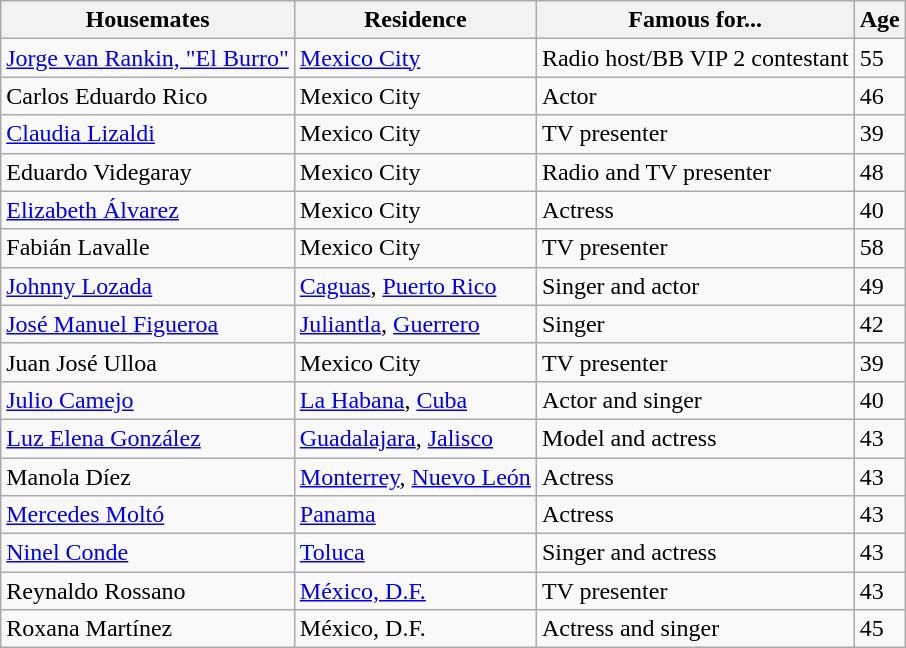<table class=wikitable>
<tr>
<th>Housemates</th>
<th>Residence</th>
<th>Famous for...</th>
<th>Age</th>
</tr>
<tr>
<td><a href='#'>Jorge van Rankin, "El Burro"</a></td>
<td><a href='#'>Mexico City</a></td>
<td>Radio host/BB VIP 2 contestant</td>
<td>55</td>
</tr>
<tr>
<td>Carlos Eduardo Rico</td>
<td>Mexico City</td>
<td>Actor</td>
<td>46</td>
</tr>
<tr>
<td><a href='#'>Claudia Lizaldi</a></td>
<td>Mexico City</td>
<td>TV presenter</td>
<td>39</td>
</tr>
<tr>
<td>Eduardo Videgaray</td>
<td>Mexico City</td>
<td>Radio and TV presenter</td>
<td>48</td>
</tr>
<tr>
<td><a href='#'>Elizabeth Álvarez</a></td>
<td>Mexico City</td>
<td>Actress</td>
<td>40</td>
</tr>
<tr>
<td>Fabián Lavalle</td>
<td>Mexico City</td>
<td>TV presenter</td>
<td>58</td>
</tr>
<tr>
<td><a href='#'>Johnny Lozada</a></td>
<td><a href='#'>Caguas</a>, <a href='#'>Puerto Rico</a></td>
<td>Singer and actor</td>
<td>49</td>
</tr>
<tr>
<td><a href='#'>José Manuel Figueroa</a></td>
<td><a href='#'>Juliantla</a>, <a href='#'>Guerrero</a></td>
<td>Singer</td>
<td>42</td>
</tr>
<tr>
<td>Juan José Ulloa</td>
<td>Mexico City</td>
<td>TV presenter</td>
<td>39</td>
</tr>
<tr>
<td><a href='#'>Julio Camejo</a></td>
<td><a href='#'>La Habana</a>, <a href='#'>Cuba</a></td>
<td>Actor and singer</td>
<td>40</td>
</tr>
<tr>
<td><a href='#'>Luz Elena González</a></td>
<td><a href='#'>Guadalajara</a>, <a href='#'>Jalisco</a></td>
<td>Model and actress</td>
<td>43</td>
</tr>
<tr>
<td>Manola Díez</td>
<td><a href='#'>Monterrey</a>, <a href='#'>Nuevo León</a></td>
<td>Actress</td>
<td>43</td>
</tr>
<tr>
<td><a href='#'>Mercedes Moltó</a></td>
<td><a href='#'>Panama</a></td>
<td>Actress</td>
<td>43</td>
</tr>
<tr>
<td><a href='#'>Ninel Conde</a></td>
<td><a href='#'>Toluca</a></td>
<td>Singer and actress</td>
<td>43</td>
</tr>
<tr>
<td>Reynaldo Rossano</td>
<td><a href='#'>México, D.F.</a></td>
<td>TV presenter</td>
<td>43</td>
</tr>
<tr>
<td>Roxana Martínez</td>
<td>México, D.F.</td>
<td>Actress and singer</td>
<td>45</td>
</tr>
</table>
